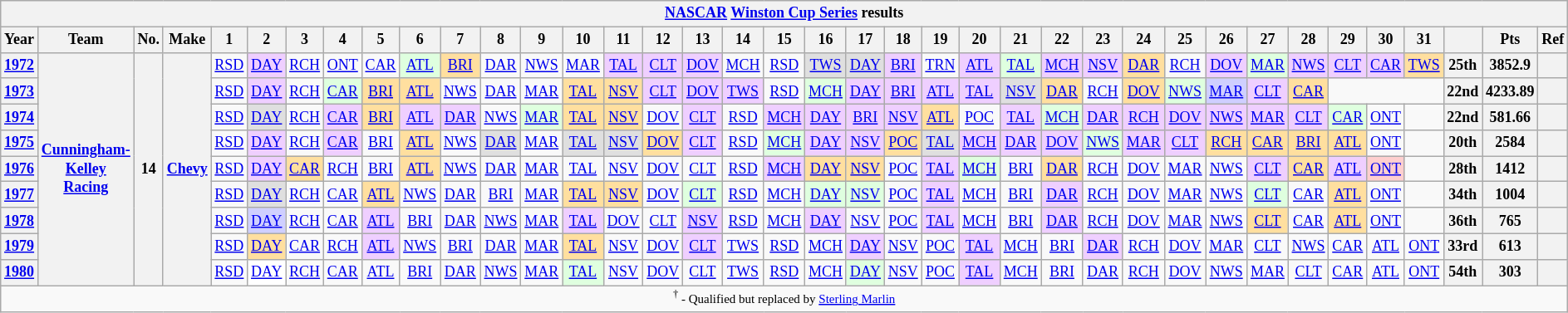<table class="wikitable" style="text-align:center; font-size:75%">
<tr>
<th colspan=45><a href='#'>NASCAR</a> <a href='#'>Winston Cup Series</a> results</th>
</tr>
<tr>
<th>Year</th>
<th>Team</th>
<th>No.</th>
<th>Make</th>
<th>1</th>
<th>2</th>
<th>3</th>
<th>4</th>
<th>5</th>
<th>6</th>
<th>7</th>
<th>8</th>
<th>9</th>
<th>10</th>
<th>11</th>
<th>12</th>
<th>13</th>
<th>14</th>
<th>15</th>
<th>16</th>
<th>17</th>
<th>18</th>
<th>19</th>
<th>20</th>
<th>21</th>
<th>22</th>
<th>23</th>
<th>24</th>
<th>25</th>
<th>26</th>
<th>27</th>
<th>28</th>
<th>29</th>
<th>30</th>
<th>31</th>
<th></th>
<th>Pts</th>
<th>Ref</th>
</tr>
<tr>
<th><a href='#'>1972</a></th>
<th rowspan=9><a href='#'>Cunningham-Kelley Racing</a></th>
<th rowspan=9>14</th>
<th rowspan=9><a href='#'>Chevy</a></th>
<td><a href='#'>RSD</a></td>
<td style="background:#EFCFFF;"><a href='#'>DAY</a><br></td>
<td><a href='#'>RCH</a></td>
<td><a href='#'>ONT</a></td>
<td><a href='#'>CAR</a></td>
<td style="background:#DFFFDF;"><a href='#'>ATL</a><br></td>
<td style="background:#FFDF9F;"><a href='#'>BRI</a><br></td>
<td><a href='#'>DAR</a></td>
<td><a href='#'>NWS</a></td>
<td><a href='#'>MAR</a></td>
<td style="background:#EFCFFF;"><a href='#'>TAL</a><br></td>
<td style="background:#EFCFFF;"><a href='#'>CLT</a><br></td>
<td style="background:#EFCFFF;"><a href='#'>DOV</a><br></td>
<td><a href='#'>MCH</a></td>
<td><a href='#'>RSD</a></td>
<td style="background:#DFDFDF;"><a href='#'>TWS</a><br></td>
<td style="background:#DFDFDF;"><a href='#'>DAY</a><br></td>
<td style="background:#EFCFFF;"><a href='#'>BRI</a><br></td>
<td><a href='#'>TRN</a></td>
<td style="background:#EFCFFF;"><a href='#'>ATL</a><br></td>
<td style="background:#DFFFDF;"><a href='#'>TAL</a><br></td>
<td style="background:#EFCFFF;"><a href='#'>MCH</a><br></td>
<td style="background:#EFCFFF;"><a href='#'>NSV</a><br></td>
<td style="background:#FFDF9F;"><a href='#'>DAR</a><br></td>
<td><a href='#'>RCH</a></td>
<td style="background:#EFCFFF;"><a href='#'>DOV</a><br></td>
<td style="background:#DFFFDF;"><a href='#'>MAR</a><br></td>
<td style="background:#EFCFFF;"><a href='#'>NWS</a><br></td>
<td style="background:#EFCFFF;"><a href='#'>CLT</a><br></td>
<td style="background:#EFCFFF;"><a href='#'>CAR</a><br></td>
<td style="background:#FFDF9F;"><a href='#'>TWS</a><br></td>
<th>25th</th>
<th>3852.9</th>
<th></th>
</tr>
<tr>
<th><a href='#'>1973</a></th>
<td><a href='#'>RSD</a></td>
<td style="background:#EFCFFF;"><a href='#'>DAY</a><br></td>
<td><a href='#'>RCH</a></td>
<td style="background:#DFFFDF;"><a href='#'>CAR</a><br></td>
<td style="background:#FFDF9F;"><a href='#'>BRI</a><br></td>
<td style="background:#FFDF9F;"><a href='#'>ATL</a><br></td>
<td><a href='#'>NWS</a></td>
<td><a href='#'>DAR</a></td>
<td><a href='#'>MAR</a></td>
<td style="background:#FFDF9F;"><a href='#'>TAL</a><br></td>
<td style="background:#FFDF9F;"><a href='#'>NSV</a><br></td>
<td style="background:#EFCFFF;"><a href='#'>CLT</a><br></td>
<td style="background:#EFCFFF;"><a href='#'>DOV</a><br></td>
<td style="background:#EFCFFF;"><a href='#'>TWS</a><br></td>
<td><a href='#'>RSD</a></td>
<td style="background:#DFFFDF;"><a href='#'>MCH</a><br></td>
<td style="background:#EFCFFF;"><a href='#'>DAY</a><br></td>
<td style="background:#EFCFFF;"><a href='#'>BRI</a><br></td>
<td style="background:#EFCFFF;"><a href='#'>ATL</a><br></td>
<td style="background:#EFCFFF;"><a href='#'>TAL</a><br></td>
<td style="background:#DFDFDF;"><a href='#'>NSV</a><br></td>
<td style="background:#FFDF9F;"><a href='#'>DAR</a><br></td>
<td><a href='#'>RCH</a></td>
<td style="background:#FFDF9F;"><a href='#'>DOV</a><br></td>
<td style="background:#DFFFDF;"><a href='#'>NWS</a><br></td>
<td style="background:#CFCFFF;"><a href='#'>MAR</a><br></td>
<td style="background:#EFCFFF;"><a href='#'>CLT</a><br></td>
<td style="background:#FFDF9F;"><a href='#'>CAR</a><br></td>
<td colspan=3></td>
<th>22nd</th>
<th>4233.89</th>
<th></th>
</tr>
<tr>
<th><a href='#'>1974</a></th>
<td><a href='#'>RSD</a></td>
<td style="background:#DFDFDF;"><a href='#'>DAY</a><br></td>
<td><a href='#'>RCH</a></td>
<td style="background:#EFCFFF;"><a href='#'>CAR</a><br></td>
<td style="background:#FFDF9F;"><a href='#'>BRI</a><br></td>
<td style="background:#EFCFFF;"><a href='#'>ATL</a><br></td>
<td style="background:#EFCFFF;"><a href='#'>DAR</a><br></td>
<td><a href='#'>NWS</a></td>
<td style="background:#DFFFDF;"><a href='#'>MAR</a><br></td>
<td style="background:#FFDF9F;"><a href='#'>TAL</a><br></td>
<td style="background:#FFDF9F;"><a href='#'>NSV</a><br></td>
<td><a href='#'>DOV</a></td>
<td style="background:#EFCFFF;"><a href='#'>CLT</a><br></td>
<td><a href='#'>RSD</a></td>
<td style="background:#EFCFFF;"><a href='#'>MCH</a><br></td>
<td style="background:#EFCFFF;"><a href='#'>DAY</a><br></td>
<td style="background:#EFCFFF;"><a href='#'>BRI</a><br></td>
<td style="background:#EFCFFF;"><a href='#'>NSV</a><br></td>
<td style="background:#FFDF9F;"><a href='#'>ATL</a><br></td>
<td><a href='#'>POC</a></td>
<td style="background:#EFCFFF;"><a href='#'>TAL</a><br></td>
<td style="background:#DFFFDF;"><a href='#'>MCH</a><br></td>
<td style="background:#EFCFFF;"><a href='#'>DAR</a><br></td>
<td style="background:#EFCFFF;"><a href='#'>RCH</a><br></td>
<td style="background:#EFCFFF;"><a href='#'>DOV</a><br></td>
<td style="background:#EFCFFF;"><a href='#'>NWS</a><br></td>
<td style="background:#EFCFFF;"><a href='#'>MAR</a><br></td>
<td style="background:#EFCFFF;"><a href='#'>CLT</a><br></td>
<td style="background:#DFFFDF;"><a href='#'>CAR</a><br></td>
<td><a href='#'>ONT</a></td>
<td></td>
<th>22nd</th>
<th>581.66</th>
<th></th>
</tr>
<tr>
<th><a href='#'>1975</a></th>
<td><a href='#'>RSD</a></td>
<td style="background:#EFCFFF;"><a href='#'>DAY</a><br></td>
<td><a href='#'>RCH</a></td>
<td style="background:#EFCFFF;"><a href='#'>CAR</a><br></td>
<td><a href='#'>BRI</a></td>
<td style="background:#FFDF9F;"><a href='#'>ATL</a><br></td>
<td><a href='#'>NWS</a></td>
<td style="background:#DFDFDF;"><a href='#'>DAR</a><br></td>
<td><a href='#'>MAR</a></td>
<td style="background:#DFDFDF;"><a href='#'>TAL</a><br></td>
<td style="background:#DFDFDF;"><a href='#'>NSV</a><br></td>
<td style="background:#FFDF9F;"><a href='#'>DOV</a><br></td>
<td style="background:#EFCFFF;"><a href='#'>CLT</a><br></td>
<td><a href='#'>RSD</a></td>
<td style="background:#DFFFDF;"><a href='#'>MCH</a><br></td>
<td style="background:#EFCFFF;"><a href='#'>DAY</a><br></td>
<td style="background:#EFCFFF;"><a href='#'>NSV</a><br></td>
<td style="background:#FFDF9F;"><a href='#'>POC</a><br></td>
<td style="background:#DFDFDF;"><a href='#'>TAL</a><br></td>
<td style="background:#EFCFFF;"><a href='#'>MCH</a><br></td>
<td style="background:#EFCFFF;"><a href='#'>DAR</a><br></td>
<td style="background:#EFCFFF;"><a href='#'>DOV</a><br></td>
<td style="background:#DFFFDF;"><a href='#'>NWS</a><br></td>
<td style="background:#EFCFFF;"><a href='#'>MAR</a><br></td>
<td style="background:#EFCFFF;"><a href='#'>CLT</a><br></td>
<td style="background:#FFDF9F;"><a href='#'>RCH</a><br></td>
<td style="background:#FFDF9F;"><a href='#'>CAR</a><br></td>
<td style="background:#FFDF9F;"><a href='#'>BRI</a><br></td>
<td style="background:#FFDF9F;"><a href='#'>ATL</a><br></td>
<td><a href='#'>ONT</a></td>
<td></td>
<th>20th</th>
<th>2584</th>
<th></th>
</tr>
<tr>
<th><a href='#'>1976</a></th>
<td><a href='#'>RSD</a></td>
<td style="background:#EFCFFF;"><a href='#'>DAY</a><br></td>
<td style="background:#FFDF9F;"><a href='#'>CAR</a><br></td>
<td><a href='#'>RCH</a></td>
<td><a href='#'>BRI</a></td>
<td style="background:#FFDF9F;"><a href='#'>ATL</a><br></td>
<td><a href='#'>NWS</a></td>
<td><a href='#'>DAR</a></td>
<td><a href='#'>MAR</a></td>
<td><a href='#'>TAL</a></td>
<td><a href='#'>NSV</a></td>
<td><a href='#'>DOV</a></td>
<td><a href='#'>CLT</a></td>
<td><a href='#'>RSD</a></td>
<td style="background:#EFCFFF;"><a href='#'>MCH</a><br></td>
<td style="background:#FFDF9F;"><a href='#'>DAY</a><br></td>
<td style="background:#FFDF9F;"><a href='#'>NSV</a><br></td>
<td><a href='#'>POC</a></td>
<td style="background:#EFCFFF;"><a href='#'>TAL</a><br></td>
<td style="background:#DFFFDF;"><a href='#'>MCH</a><br></td>
<td><a href='#'>BRI</a></td>
<td style="background:#FFDF9F;"><a href='#'>DAR</a><br></td>
<td><a href='#'>RCH</a></td>
<td><a href='#'>DOV</a></td>
<td><a href='#'>MAR</a></td>
<td><a href='#'>NWS</a></td>
<td style="background:#EFCFFF;"><a href='#'>CLT</a><br></td>
<td style="background:#FFDF9F;"><a href='#'>CAR</a><br></td>
<td style="background:#EFCFFF;"><a href='#'>ATL</a><br></td>
<td style="background:#FFCFCF;"><a href='#'>ONT</a><br></td>
<td></td>
<th>28th</th>
<th>1412</th>
<th></th>
</tr>
<tr>
<th><a href='#'>1977</a></th>
<td><a href='#'>RSD</a></td>
<td style="background:#DFDFDF;"><a href='#'>DAY</a><br></td>
<td><a href='#'>RCH</a></td>
<td><a href='#'>CAR</a></td>
<td style="background:#FFDF9F;"><a href='#'>ATL</a><br></td>
<td><a href='#'>NWS</a></td>
<td><a href='#'>DAR</a></td>
<td><a href='#'>BRI</a></td>
<td><a href='#'>MAR</a></td>
<td style="background:#FFDF9F;"><a href='#'>TAL</a><br></td>
<td style="background:#FFDF9F;"><a href='#'>NSV</a><br></td>
<td><a href='#'>DOV</a></td>
<td style="background:#DFFFDF;"><a href='#'>CLT</a><br></td>
<td><a href='#'>RSD</a></td>
<td><a href='#'>MCH</a></td>
<td style="background:#DFFFDF;"><a href='#'>DAY</a><br></td>
<td style="background:#DFFFDF;"><a href='#'>NSV</a><br></td>
<td><a href='#'>POC</a></td>
<td style="background:#EFCFFF;"><a href='#'>TAL</a><br></td>
<td><a href='#'>MCH</a></td>
<td><a href='#'>BRI</a></td>
<td style="background:#EFCFFF;"><a href='#'>DAR</a><br></td>
<td><a href='#'>RCH</a></td>
<td><a href='#'>DOV</a></td>
<td><a href='#'>MAR</a></td>
<td><a href='#'>NWS</a></td>
<td style="background:#DFFFDF;"><a href='#'>CLT</a><br></td>
<td><a href='#'>CAR</a></td>
<td style="background:#FFDF9F;"><a href='#'>ATL</a><br></td>
<td><a href='#'>ONT</a></td>
<td></td>
<th>34th</th>
<th>1004</th>
<th></th>
</tr>
<tr>
<th><a href='#'>1978</a></th>
<td><a href='#'>RSD</a></td>
<td style="background:#CFCFFF;"><a href='#'>DAY</a><br></td>
<td><a href='#'>RCH</a></td>
<td><a href='#'>CAR</a></td>
<td style="background:#EFCFFF;"><a href='#'>ATL</a><br></td>
<td><a href='#'>BRI</a></td>
<td><a href='#'>DAR</a></td>
<td><a href='#'>NWS</a></td>
<td><a href='#'>MAR</a></td>
<td style="background:#EFCFFF;"><a href='#'>TAL</a><br></td>
<td><a href='#'>DOV</a></td>
<td><a href='#'>CLT</a></td>
<td style="background:#EFCFFF;"><a href='#'>NSV</a><br></td>
<td><a href='#'>RSD</a></td>
<td><a href='#'>MCH</a></td>
<td style="background:#EFCFFF;"><a href='#'>DAY</a><br></td>
<td><a href='#'>NSV</a></td>
<td><a href='#'>POC</a></td>
<td style="background:#EFCFFF;"><a href='#'>TAL</a><br></td>
<td><a href='#'>MCH</a></td>
<td><a href='#'>BRI</a></td>
<td style="background:#EFCFFF;"><a href='#'>DAR</a><br></td>
<td><a href='#'>RCH</a></td>
<td><a href='#'>DOV</a></td>
<td><a href='#'>MAR</a></td>
<td><a href='#'>NWS</a></td>
<td style="background:#FFDF9F;"><a href='#'>CLT</a><br></td>
<td><a href='#'>CAR</a></td>
<td style="background:#FFDF9F;"><a href='#'>ATL</a><br></td>
<td><a href='#'>ONT</a></td>
<td></td>
<th>36th</th>
<th>765</th>
<th></th>
</tr>
<tr>
<th><a href='#'>1979</a></th>
<td><a href='#'>RSD</a></td>
<td style="background:#FFDF9F;"><a href='#'>DAY</a><br></td>
<td><a href='#'>CAR</a></td>
<td><a href='#'>RCH</a></td>
<td style="background:#EFCFFF;"><a href='#'>ATL</a><br></td>
<td><a href='#'>NWS</a></td>
<td><a href='#'>BRI</a></td>
<td><a href='#'>DAR</a></td>
<td><a href='#'>MAR</a></td>
<td style="background:#FFDF9F;"><a href='#'>TAL</a><br></td>
<td><a href='#'>NSV</a></td>
<td><a href='#'>DOV</a></td>
<td style="background:#EFCFFF;"><a href='#'>CLT</a><br></td>
<td><a href='#'>TWS</a></td>
<td><a href='#'>RSD</a></td>
<td><a href='#'>MCH</a></td>
<td style="background:#EFCFFF;"><a href='#'>DAY</a><br></td>
<td><a href='#'>NSV</a></td>
<td><a href='#'>POC</a></td>
<td style="background:#EFCFFF;"><a href='#'>TAL</a><br></td>
<td><a href='#'>MCH</a></td>
<td><a href='#'>BRI</a></td>
<td style="background:#EFCFFF;"><a href='#'>DAR</a><br></td>
<td><a href='#'>RCH</a></td>
<td><a href='#'>DOV</a></td>
<td><a href='#'>MAR</a></td>
<td><a href='#'>CLT</a></td>
<td><a href='#'>NWS</a></td>
<td><a href='#'>CAR</a></td>
<td><a href='#'>ATL</a></td>
<td><a href='#'>ONT</a></td>
<th>33rd</th>
<th>613</th>
<th></th>
</tr>
<tr>
<th><a href='#'>1980</a></th>
<td><a href='#'>RSD</a></td>
<td style="background:#FFFFFF;"><a href='#'>DAY</a><br></td>
<td><a href='#'>RCH</a></td>
<td><a href='#'>CAR</a></td>
<td><a href='#'>ATL</a></td>
<td><a href='#'>BRI</a></td>
<td><a href='#'>DAR</a></td>
<td><a href='#'>NWS</a></td>
<td><a href='#'>MAR</a></td>
<td style="background:#DFFFDF;"><a href='#'>TAL</a><br></td>
<td><a href='#'>NSV</a></td>
<td><a href='#'>DOV</a></td>
<td><a href='#'>CLT</a></td>
<td><a href='#'>TWS</a></td>
<td><a href='#'>RSD</a></td>
<td><a href='#'>MCH</a></td>
<td style="background:#DFFFDF;"><a href='#'>DAY</a><br></td>
<td><a href='#'>NSV</a></td>
<td><a href='#'>POC</a></td>
<td style="background:#EFCFFF;"><a href='#'>TAL</a><br></td>
<td><a href='#'>MCH</a></td>
<td><a href='#'>BRI</a></td>
<td><a href='#'>DAR</a></td>
<td><a href='#'>RCH</a></td>
<td><a href='#'>DOV</a></td>
<td><a href='#'>NWS</a></td>
<td><a href='#'>MAR</a></td>
<td><a href='#'>CLT</a></td>
<td><a href='#'>CAR</a></td>
<td><a href='#'>ATL</a></td>
<td><a href='#'>ONT</a></td>
<th>54th</th>
<th>303</th>
<th></th>
</tr>
<tr>
<td colspan=38><small><sup>†</sup> - Qualified but replaced by <a href='#'>Sterling Marlin</a></small></td>
</tr>
</table>
